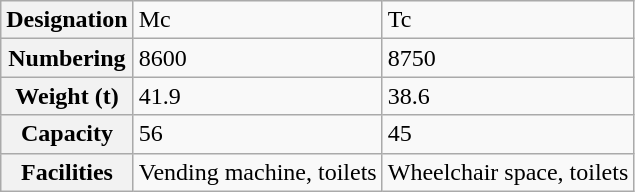<table class="wikitable">
<tr>
<th>Designation</th>
<td>Mc</td>
<td>Tc</td>
</tr>
<tr>
<th>Numbering</th>
<td>8600</td>
<td>8750</td>
</tr>
<tr>
<th>Weight (t)</th>
<td>41.9</td>
<td>38.6</td>
</tr>
<tr>
<th>Capacity</th>
<td>56</td>
<td>45</td>
</tr>
<tr>
<th>Facilities</th>
<td>Vending machine, toilets</td>
<td>Wheelchair space, toilets</td>
</tr>
</table>
